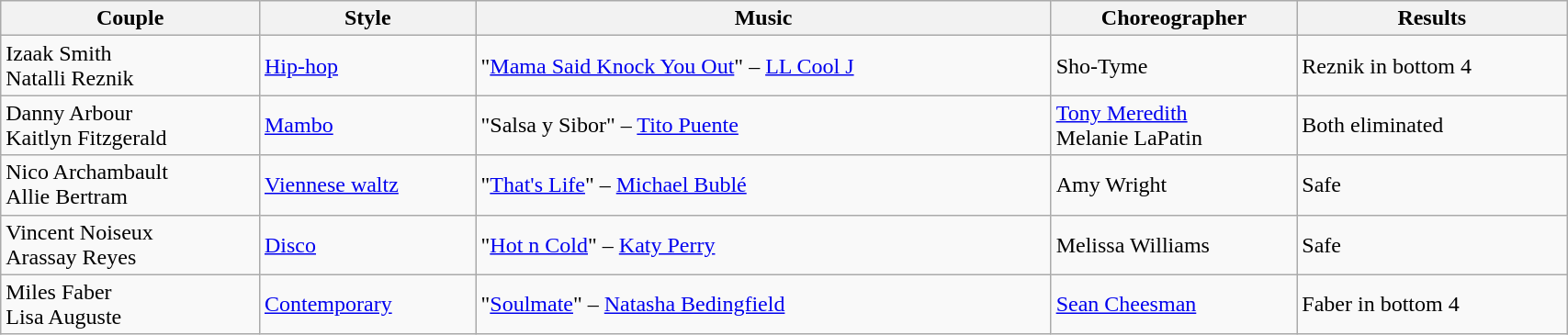<table class="wikitable" width="90%">
<tr>
<th>Couple</th>
<th>Style</th>
<th>Music</th>
<th>Choreographer</th>
<th>Results</th>
</tr>
<tr>
<td>Izaak Smith<br> Natalli Reznik</td>
<td><a href='#'>Hip-hop</a></td>
<td>"<a href='#'>Mama Said Knock You Out</a>" – <a href='#'>LL Cool J</a></td>
<td>Sho-Tyme</td>
<td>Reznik in bottom 4</td>
</tr>
<tr>
<td>Danny Arbour <br> Kaitlyn Fitzgerald</td>
<td><a href='#'>Mambo</a></td>
<td>"Salsa y Sibor" – <a href='#'>Tito Puente</a></td>
<td><a href='#'>Tony Meredith</a> <br> Melanie LaPatin</td>
<td>Both eliminated</td>
</tr>
<tr>
<td>Nico Archambault <br> Allie Bertram</td>
<td><a href='#'>Viennese waltz</a></td>
<td>"<a href='#'>That's Life</a>" – <a href='#'>Michael Bublé</a></td>
<td>Amy Wright</td>
<td>Safe</td>
</tr>
<tr>
<td>Vincent Noiseux <br> Arassay Reyes</td>
<td><a href='#'>Disco</a></td>
<td>"<a href='#'>Hot n Cold</a>" – <a href='#'>Katy Perry</a></td>
<td>Melissa Williams</td>
<td>Safe</td>
</tr>
<tr>
<td>Miles Faber <br> Lisa Auguste</td>
<td><a href='#'>Contemporary</a></td>
<td>"<a href='#'>Soulmate</a>" – <a href='#'>Natasha Bedingfield</a></td>
<td><a href='#'>Sean Cheesman</a></td>
<td>Faber in bottom 4</td>
</tr>
</table>
